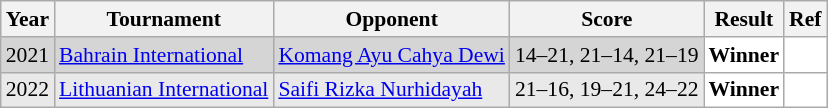<table class="sortable wikitable" style="font-size: 90%;">
<tr>
<th>Year</th>
<th>Tournament</th>
<th>Opponent</th>
<th>Score</th>
<th>Result</th>
<th>Ref</th>
</tr>
<tr style="background:#D5D5D5">
<td align="center">2021</td>
<td align="left"><a href='#'>Bahrain International</a></td>
<td align="left"> <a href='#'>Komang Ayu Cahya Dewi</a></td>
<td align="left">14–21, 21–14, 21–19</td>
<td style="text-align:left; background:white"> <strong>Winner</strong></td>
<td style="text-align:center; background:white"></td>
</tr>
<tr style="background:#E9E9E9">
<td align="center">2022</td>
<td align="left"><a href='#'>Lithuanian International</a></td>
<td align="left"> <a href='#'>Saifi Rizka Nurhidayah</a></td>
<td align="left">21–16, 19–21, 24–22</td>
<td style="text-align:left; background:white"> <strong>Winner</strong></td>
<td style="text-align:center; background:white"></td>
</tr>
</table>
